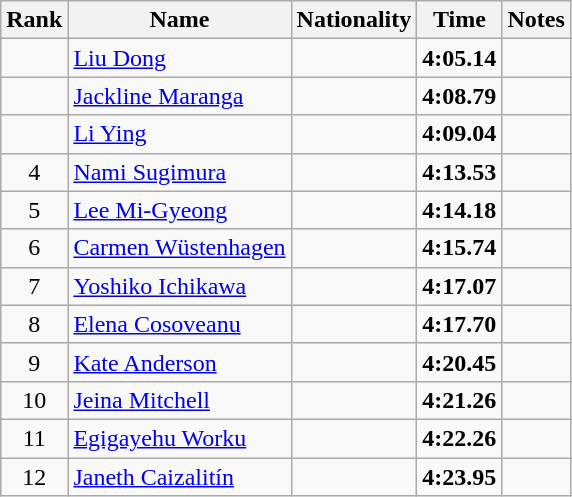<table class="wikitable sortable" style="text-align:center">
<tr>
<th>Rank</th>
<th>Name</th>
<th>Nationality</th>
<th>Time</th>
<th>Notes</th>
</tr>
<tr>
<td></td>
<td align=left><a href='#'>Liu Dong</a></td>
<td align=left></td>
<td><strong>4:05.14</strong></td>
<td></td>
</tr>
<tr>
<td></td>
<td align=left><a href='#'>Jackline Maranga</a></td>
<td align=left></td>
<td><strong>4:08.79</strong></td>
<td></td>
</tr>
<tr>
<td></td>
<td align=left><a href='#'>Li Ying</a></td>
<td align=left></td>
<td><strong>4:09.04</strong></td>
<td></td>
</tr>
<tr>
<td>4</td>
<td align=left><a href='#'>Nami Sugimura</a></td>
<td align=left></td>
<td><strong>4:13.53</strong></td>
<td></td>
</tr>
<tr>
<td>5</td>
<td align=left><a href='#'>Lee Mi-Gyeong</a></td>
<td align=left></td>
<td><strong>4:14.18</strong></td>
<td></td>
</tr>
<tr>
<td>6</td>
<td align=left><a href='#'>Carmen Wüstenhagen</a></td>
<td align=left></td>
<td><strong>4:15.74</strong></td>
<td></td>
</tr>
<tr>
<td>7</td>
<td align=left><a href='#'>Yoshiko Ichikawa</a></td>
<td align=left></td>
<td><strong>4:17.07</strong></td>
<td></td>
</tr>
<tr>
<td>8</td>
<td align=left><a href='#'>Elena Cosoveanu</a></td>
<td align=left></td>
<td><strong>4:17.70</strong></td>
<td></td>
</tr>
<tr>
<td>9</td>
<td align=left><a href='#'>Kate Anderson</a></td>
<td align=left></td>
<td><strong>4:20.45</strong></td>
<td></td>
</tr>
<tr>
<td>10</td>
<td align=left><a href='#'>Jeina Mitchell</a></td>
<td align=left></td>
<td><strong>4:21.26</strong></td>
<td></td>
</tr>
<tr>
<td>11</td>
<td align=left><a href='#'>Egigayehu Worku</a></td>
<td align=left></td>
<td><strong>4:22.26</strong></td>
<td></td>
</tr>
<tr>
<td>12</td>
<td align=left><a href='#'>Janeth Caizalitín</a></td>
<td align=left></td>
<td><strong>4:23.95</strong></td>
<td></td>
</tr>
</table>
